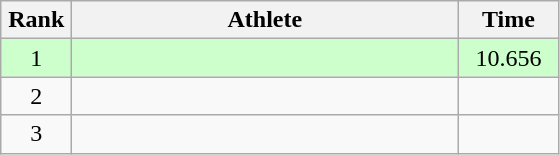<table class=wikitable style="text-align:center">
<tr>
<th width=40>Rank</th>
<th width=250>Athlete</th>
<th width=60>Time</th>
</tr>
<tr bgcolor="ccffcc">
<td>1</td>
<td align=left></td>
<td>10.656</td>
</tr>
<tr>
<td>2</td>
<td align=left></td>
<td></td>
</tr>
<tr>
<td>3</td>
<td align=left></td>
<td></td>
</tr>
</table>
